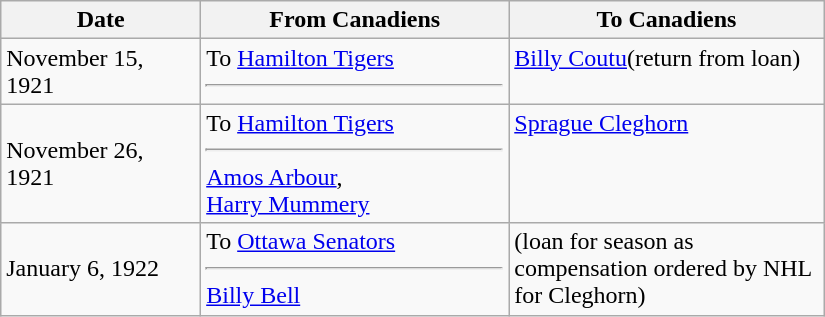<table class="wikitable" width="550">
<tr>
<th width="150">Date</th>
<th width="250">From Canadiens</th>
<th width="250">To Canadiens</th>
</tr>
<tr>
<td>November 15, 1921</td>
<td valign="top">To <a href='#'>Hamilton Tigers</a><hr></td>
<td valign="top"><a href='#'>Billy Coutu</a>(return from loan)</td>
</tr>
<tr>
<td>November 26, 1921</td>
<td valign="top">To <a href='#'>Hamilton Tigers</a><hr><a href='#'>Amos Arbour</a>,<br><a href='#'>Harry Mummery</a></td>
<td valign="top"><a href='#'>Sprague Cleghorn</a></td>
</tr>
<tr>
<td>January 6, 1922</td>
<td valign="top">To <a href='#'>Ottawa Senators</a><hr><a href='#'>Billy Bell</a></td>
<td valign="top">(loan for season as compensation ordered by NHL for Cleghorn)</td>
</tr>
</table>
